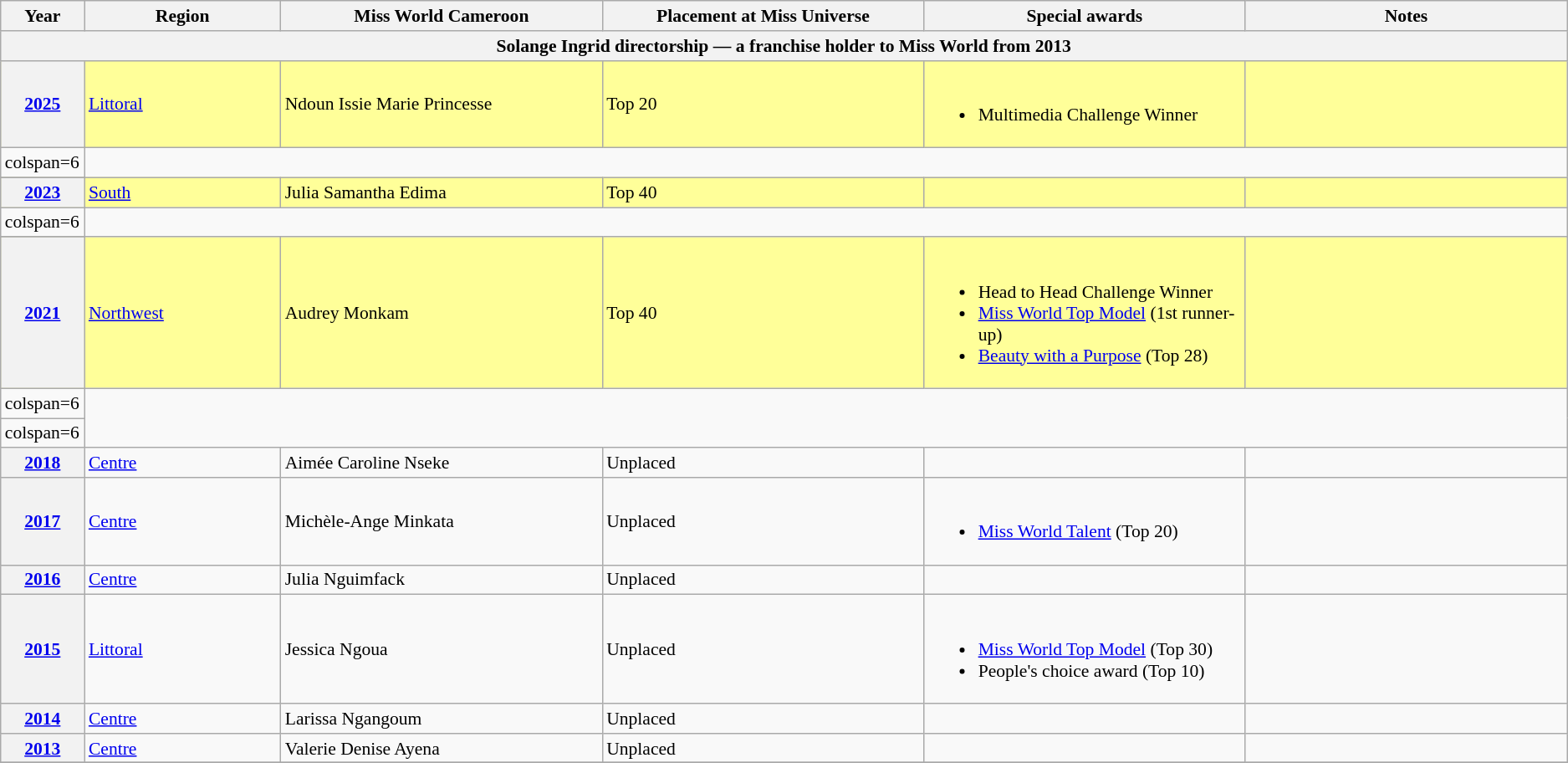<table class="wikitable " style="font-size: 90%;">
<tr>
<th width="60">Year</th>
<th width="150">Region</th>
<th width="250">Miss World Cameroon</th>
<th width="250">Placement at Miss Universe</th>
<th width="250">Special awards</th>
<th width="250">Notes</th>
</tr>
<tr>
<th colspan="6">Solange Ingrid directorship — a franchise holder to Miss World from 2013</th>
</tr>
<tr style="background-color:#FFFF99;">
<th><a href='#'>2025</a></th>
<td><a href='#'>Littoral</a></td>
<td>Ndoun Issie Marie Princesse</td>
<td>Top 20</td>
<td><br><ul><li>Multimedia Challenge Winner</li></ul></td>
<td></td>
</tr>
<tr>
<td>colspan=6 </td>
</tr>
<tr>
</tr>
<tr style="background-color:#FFFF99;">
<th><a href='#'>2023</a></th>
<td><a href='#'>South</a></td>
<td>Julia Samantha Edima</td>
<td>Top 40</td>
<td></td>
<td></td>
</tr>
<tr>
<td>colspan=6 </td>
</tr>
<tr>
</tr>
<tr style="background-color:#FFFF99;">
<th><a href='#'>2021</a></th>
<td><a href='#'>Northwest</a></td>
<td>Audrey Monkam</td>
<td>Top 40</td>
<td><br><ul><li>Head to Head Challenge Winner</li><li><a href='#'>Miss World Top Model</a> (1st runner-up)</li><li><a href='#'>Beauty with a Purpose</a> (Top 28)</li></ul></td>
<td></td>
</tr>
<tr>
<td>colspan=6 </td>
</tr>
<tr>
<td>colspan=6 </td>
</tr>
<tr>
<th><a href='#'>2018</a></th>
<td><a href='#'>Centre</a></td>
<td>Aimée Caroline Nseke</td>
<td>Unplaced</td>
<td></td>
<td></td>
</tr>
<tr>
<th><a href='#'>2017</a></th>
<td><a href='#'>Centre</a></td>
<td>Michèle-Ange Minkata</td>
<td>Unplaced</td>
<td align="left"><br><ul><li><a href='#'>Miss World Talent</a> (Top 20)</li></ul></td>
<td></td>
</tr>
<tr>
<th><a href='#'>2016</a></th>
<td><a href='#'>Centre</a></td>
<td>Julia Nguimfack</td>
<td>Unplaced</td>
<td></td>
<td></td>
</tr>
<tr>
<th><a href='#'>2015</a></th>
<td><a href='#'>Littoral</a></td>
<td>Jessica Ngoua</td>
<td>Unplaced</td>
<td align="left"><br><ul><li><a href='#'>Miss World Top Model</a> (Top 30)</li><li>People's choice award (Top 10)</li></ul></td>
<td></td>
</tr>
<tr>
<th><a href='#'>2014</a></th>
<td><a href='#'>Centre</a></td>
<td>Larissa Ngangoum</td>
<td>Unplaced</td>
<td></td>
<td></td>
</tr>
<tr>
<th><a href='#'>2013</a></th>
<td><a href='#'>Centre</a></td>
<td>Valerie Denise Ayena</td>
<td>Unplaced</td>
<td></td>
<td></td>
</tr>
<tr>
</tr>
</table>
